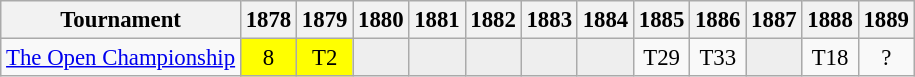<table class="wikitable" style="font-size:95%;text-align:center;">
<tr>
<th>Tournament</th>
<th>1878</th>
<th>1879</th>
<th>1880</th>
<th>1881</th>
<th>1882</th>
<th>1883</th>
<th>1884</th>
<th>1885</th>
<th>1886</th>
<th>1887</th>
<th>1888</th>
<th>1889</th>
</tr>
<tr>
<td><a href='#'>The Open Championship</a></td>
<td style="background:yellow;">8</td>
<td style="background:yellow;">T2</td>
<td style="background:#eeeeee;"></td>
<td style="background:#eeeeee;"></td>
<td style="background:#eeeeee;"></td>
<td style="background:#eeeeee;"></td>
<td style="background:#eeeeee;"></td>
<td>T29</td>
<td>T33</td>
<td style="background:#eeeeee;"></td>
<td>T18</td>
<td>?</td>
</tr>
</table>
